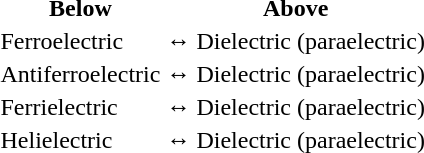<table>
<tr>
<th>Below </th>
<th>Above </th>
</tr>
<tr>
<td>Ferroelectric</td>
<td>↔ Dielectric (paraelectric)</td>
</tr>
<tr>
<td>Antiferroelectric</td>
<td>↔ Dielectric (paraelectric)</td>
</tr>
<tr>
<td>Ferrielectric</td>
<td>↔ Dielectric (paraelectric)</td>
</tr>
<tr>
<td>Helielectric</td>
<td>↔ Dielectric (paraelectric)</td>
</tr>
</table>
